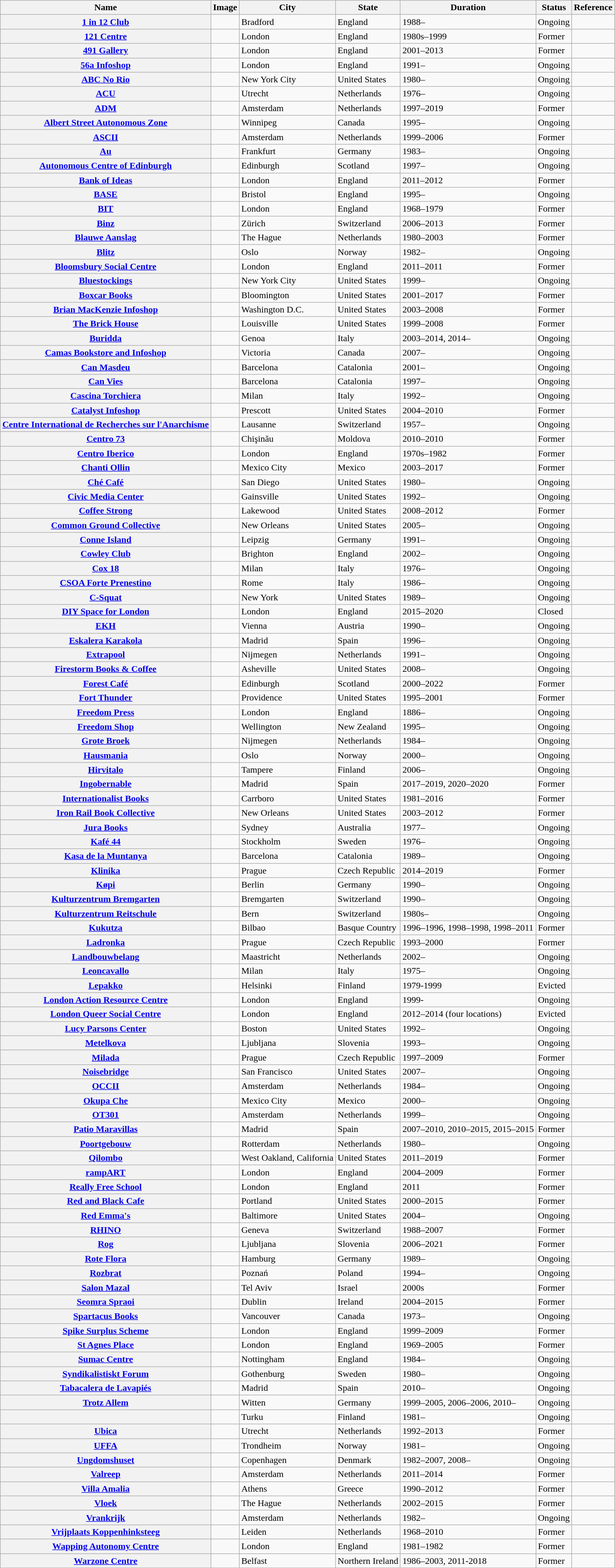<table class="wikitable sortable plainrowheaders">
<tr>
<th scope="col">Name</th>
<th scope="col">Image</th>
<th scope="col">City</th>
<th scope="col">State</th>
<th scope="col">Duration</th>
<th scope="col">Status</th>
<th scope="col">Reference</th>
</tr>
<tr>
<th scope="row"><a href='#'>1 in 12 Club</a></th>
<td></td>
<td>Bradford</td>
<td>England</td>
<td>1988–</td>
<td>Ongoing</td>
<td></td>
</tr>
<tr>
<th scope="row"><a href='#'>121 Centre</a></th>
<td></td>
<td>London</td>
<td>England</td>
<td>1980s–1999</td>
<td>Former</td>
<td></td>
</tr>
<tr>
<th scope="row"><a href='#'>491 Gallery</a></th>
<td></td>
<td>London</td>
<td>England</td>
<td>2001–2013</td>
<td>Former</td>
<td></td>
</tr>
<tr>
<th scope="row"><a href='#'>56a Infoshop</a></th>
<td></td>
<td>London</td>
<td>England</td>
<td>1991–</td>
<td>Ongoing</td>
<td></td>
</tr>
<tr>
<th scope="row"><a href='#'>ABC No Rio</a></th>
<td></td>
<td>New York City</td>
<td>United States</td>
<td>1980–</td>
<td>Ongoing</td>
<td></td>
</tr>
<tr>
<th scope="row"><a href='#'>ACU</a></th>
<td></td>
<td>Utrecht</td>
<td>Netherlands</td>
<td>1976–</td>
<td>Ongoing</td>
<td></td>
</tr>
<tr>
<th scope="row"><a href='#'>ADM</a></th>
<td></td>
<td>Amsterdam</td>
<td>Netherlands</td>
<td>1997–2019</td>
<td>Former</td>
<td></td>
</tr>
<tr>
<th scope="row"><a href='#'>Albert Street Autonomous Zone</a></th>
<td></td>
<td>Winnipeg</td>
<td>Canada</td>
<td>1995–</td>
<td>Ongoing</td>
<td></td>
</tr>
<tr>
<th scope="row"><a href='#'>ASCII</a></th>
<td></td>
<td>Amsterdam</td>
<td>Netherlands</td>
<td>1999–2006</td>
<td>Former</td>
<td></td>
</tr>
<tr>
<th scope="row"><a href='#'> Au</a></th>
<td></td>
<td>Frankfurt</td>
<td>Germany</td>
<td>1983–</td>
<td>Ongoing</td>
<td></td>
</tr>
<tr>
<th scope="row"><a href='#'>Autonomous Centre of Edinburgh</a></th>
<td></td>
<td>Edinburgh</td>
<td>Scotland</td>
<td>1997–</td>
<td>Ongoing</td>
<td></td>
</tr>
<tr>
<th scope="row"><a href='#'>Bank of Ideas</a></th>
<td></td>
<td>London</td>
<td>England</td>
<td>2011–2012</td>
<td>Former</td>
<td></td>
</tr>
<tr>
<th scope="row"><a href='#'>BASE</a></th>
<td></td>
<td>Bristol</td>
<td>England</td>
<td>1995–</td>
<td>Ongoing</td>
<td></td>
</tr>
<tr>
<th scope="row"><a href='#'>BIT</a></th>
<td></td>
<td>London</td>
<td>England</td>
<td>1968–1979</td>
<td>Former</td>
<td></td>
</tr>
<tr>
<th scope="row"><a href='#'>Binz</a></th>
<td></td>
<td>Zürich</td>
<td>Switzerland</td>
<td>2006–2013</td>
<td>Former</td>
<td></td>
</tr>
<tr>
<th scope="row"><a href='#'>Blauwe Aanslag</a></th>
<td></td>
<td>The Hague</td>
<td>Netherlands</td>
<td>1980–2003</td>
<td>Former</td>
<td></td>
</tr>
<tr>
<th scope="row"><a href='#'>Blitz</a></th>
<td></td>
<td>Oslo</td>
<td>Norway</td>
<td>1982–</td>
<td>Ongoing</td>
<td></td>
</tr>
<tr>
<th scope="row"><a href='#'>Bloomsbury Social Centre</a></th>
<td></td>
<td>London</td>
<td>England</td>
<td>2011–2011</td>
<td>Former</td>
<td></td>
</tr>
<tr>
<th scope="row"><a href='#'>Bluestockings</a></th>
<td></td>
<td>New York City</td>
<td>United States</td>
<td>1999–</td>
<td>Ongoing</td>
<td></td>
</tr>
<tr>
<th scope="row"><a href='#'>Boxcar Books</a></th>
<td></td>
<td>Bloomington</td>
<td>United States</td>
<td>2001–2017</td>
<td>Former</td>
<td></td>
</tr>
<tr>
<th scope="row"><a href='#'>Brian MacKenzie Infoshop</a></th>
<td></td>
<td>Washington D.C.</td>
<td>United States</td>
<td>2003–2008</td>
<td>Former</td>
<td></td>
</tr>
<tr>
<th scope="row"><a href='#'>The Brick House</a></th>
<td></td>
<td>Louisville</td>
<td>United States</td>
<td>1999–2008</td>
<td>Former</td>
<td></td>
</tr>
<tr>
<th scope="row"><a href='#'>Buridda</a></th>
<td></td>
<td>Genoa</td>
<td>Italy</td>
<td>2003–2014, 2014–</td>
<td>Ongoing</td>
<td></td>
</tr>
<tr>
<th scope="row"><a href='#'>Camas Bookstore and Infoshop</a></th>
<td></td>
<td>Victoria</td>
<td>Canada</td>
<td>2007–</td>
<td>Ongoing</td>
<td></td>
</tr>
<tr>
<th scope="row"><a href='#'>Can Masdeu</a></th>
<td></td>
<td>Barcelona</td>
<td>Catalonia</td>
<td>2001–</td>
<td>Ongoing</td>
<td></td>
</tr>
<tr>
<th scope="row"><a href='#'>Can Vies</a></th>
<td></td>
<td>Barcelona</td>
<td>Catalonia</td>
<td>1997–</td>
<td>Ongoing</td>
<td></td>
</tr>
<tr>
<th scope="row"><a href='#'>Cascina Torchiera</a></th>
<td></td>
<td>Milan</td>
<td>Italy</td>
<td>1992–</td>
<td>Ongoing</td>
<td></td>
</tr>
<tr>
<th scope="row"><a href='#'>Catalyst Infoshop</a></th>
<td></td>
<td>Prescott</td>
<td>United States</td>
<td>2004–2010</td>
<td>Former</td>
<td></td>
</tr>
<tr>
<th scope="row"><a href='#'>Centre International de Recherches sur l'Anarchisme</a></th>
<td></td>
<td>Lausanne</td>
<td>Switzerland</td>
<td>1957–</td>
<td>Ongoing</td>
<td></td>
</tr>
<tr>
<th scope="row"><a href='#'>Centro 73</a></th>
<td></td>
<td>Chişinău</td>
<td>Moldova</td>
<td>2010–2010</td>
<td>Former</td>
<td></td>
</tr>
<tr>
<th scope="row"><a href='#'>Centro Iberico</a></th>
<td></td>
<td>London</td>
<td>England</td>
<td> 1970s–1982</td>
<td>Former</td>
<td></td>
</tr>
<tr>
<th scope="row"><a href='#'>Chanti Ollin</a></th>
<td></td>
<td>Mexico City</td>
<td>Mexico</td>
<td>2003–2017</td>
<td>Former</td>
<td></td>
</tr>
<tr>
<th scope="row"><a href='#'>Ché Café</a></th>
<td></td>
<td>San Diego</td>
<td>United States</td>
<td>1980–</td>
<td>Ongoing</td>
<td></td>
</tr>
<tr>
<th scope="row"><a href='#'>Civic Media Center</a></th>
<td></td>
<td>Gainsville</td>
<td>United States</td>
<td>1992–</td>
<td>Ongoing</td>
<td></td>
</tr>
<tr>
<th scope="row"><a href='#'>Coffee Strong</a></th>
<td></td>
<td>Lakewood</td>
<td>United States</td>
<td>2008–2012</td>
<td>Former</td>
<td></td>
</tr>
<tr>
<th scope="row"><a href='#'>Common Ground Collective</a></th>
<td></td>
<td>New Orleans</td>
<td>United States</td>
<td>2005–</td>
<td>Ongoing</td>
<td></td>
</tr>
<tr>
<th scope="row"><a href='#'>Conne Island</a></th>
<td></td>
<td>Leipzig</td>
<td>Germany</td>
<td>1991–</td>
<td>Ongoing</td>
<td></td>
</tr>
<tr>
<th scope="row"><a href='#'>Cowley Club</a></th>
<td></td>
<td>Brighton</td>
<td>England</td>
<td>2002–</td>
<td>Ongoing</td>
<td></td>
</tr>
<tr>
<th scope="row"><a href='#'>Cox 18</a></th>
<td></td>
<td>Milan</td>
<td>Italy</td>
<td>1976–</td>
<td>Ongoing</td>
<td></td>
</tr>
<tr>
<th scope="row"><a href='#'>CSOA Forte Prenestino</a></th>
<td></td>
<td>Rome</td>
<td>Italy</td>
<td>1986–</td>
<td>Ongoing</td>
<td></td>
</tr>
<tr>
<th scope="row"><a href='#'>C-Squat</a></th>
<td></td>
<td>New York</td>
<td>United States</td>
<td>1989–</td>
<td>Ongoing</td>
<td></td>
</tr>
<tr>
<th scope="row"><a href='#'>DIY Space for London</a></th>
<td></td>
<td>London</td>
<td>England</td>
<td>2015–2020</td>
<td>Closed</td>
<td></td>
</tr>
<tr>
<th scope="row"><a href='#'>EKH</a></th>
<td></td>
<td>Vienna</td>
<td>Austria</td>
<td>1990–</td>
<td>Ongoing</td>
<td></td>
</tr>
<tr>
<th scope="row"><a href='#'>Eskalera Karakola</a></th>
<td></td>
<td>Madrid</td>
<td>Spain</td>
<td>1996–</td>
<td>Ongoing</td>
<td></td>
</tr>
<tr>
<th scope="row"><a href='#'>Extrapool</a></th>
<td></td>
<td>Nijmegen</td>
<td>Netherlands</td>
<td>1991–</td>
<td>Ongoing</td>
<td></td>
</tr>
<tr>
<th scope="row"><a href='#'>Firestorm Books & Coffee</a></th>
<td></td>
<td>Asheville</td>
<td>United States</td>
<td>2008–</td>
<td>Ongoing</td>
<td></td>
</tr>
<tr>
<th scope="row"><a href='#'>Forest Café</a></th>
<td></td>
<td>Edinburgh</td>
<td>Scotland</td>
<td>2000–2022</td>
<td>Former</td>
<td></td>
</tr>
<tr>
<th scope="row"><a href='#'>Fort Thunder</a></th>
<td></td>
<td>Providence</td>
<td>United States</td>
<td>1995–2001</td>
<td>Former</td>
<td></td>
</tr>
<tr>
<th scope="row"><a href='#'>Freedom Press</a></th>
<td></td>
<td>London</td>
<td>England</td>
<td>1886–</td>
<td>Ongoing</td>
<td></td>
</tr>
<tr>
<th scope="row"><a href='#'>Freedom Shop</a></th>
<td></td>
<td>Wellington</td>
<td>New Zealand</td>
<td>1995–</td>
<td>Ongoing</td>
<td></td>
</tr>
<tr>
<th scope="row"><a href='#'>Grote Broek</a></th>
<td></td>
<td>Nijmegen</td>
<td>Netherlands</td>
<td>1984–</td>
<td>Ongoing</td>
<td></td>
</tr>
<tr>
<th scope="row"><a href='#'>Hausmania</a></th>
<td></td>
<td>Oslo</td>
<td>Norway</td>
<td>2000–</td>
<td>Ongoing</td>
<td></td>
</tr>
<tr>
<th scope="row"><a href='#'>Hirvitalo</a></th>
<td></td>
<td>Tampere</td>
<td>Finland</td>
<td>2006–</td>
<td>Ongoing</td>
<td></td>
</tr>
<tr>
<th scope="row"><a href='#'>Ingobernable</a></th>
<td></td>
<td>Madrid</td>
<td>Spain</td>
<td>2017–2019, 2020–2020</td>
<td>Former</td>
<td></td>
</tr>
<tr>
<th scope="row"><a href='#'>Internationalist Books</a></th>
<td></td>
<td>Carrboro</td>
<td>United States</td>
<td>1981–2016</td>
<td>Former</td>
<td></td>
</tr>
<tr>
<th scope="row"><a href='#'>Iron Rail Book Collective</a></th>
<td></td>
<td>New Orleans</td>
<td>United States</td>
<td>2003–2012</td>
<td>Former</td>
<td></td>
</tr>
<tr>
<th scope="row"><a href='#'>Jura Books</a></th>
<td></td>
<td>Sydney</td>
<td>Australia</td>
<td>1977–</td>
<td>Ongoing</td>
<td></td>
</tr>
<tr>
<th scope="row"><a href='#'>Kafé 44</a></th>
<td></td>
<td>Stockholm</td>
<td>Sweden</td>
<td>1976–</td>
<td>Ongoing</td>
<td></td>
</tr>
<tr>
<th scope="row"><a href='#'>Kasa de la Muntanya</a></th>
<td></td>
<td>Barcelona</td>
<td>Catalonia</td>
<td>1989–</td>
<td>Ongoing</td>
<td></td>
</tr>
<tr>
<th scope="row"><a href='#'>Klinika</a></th>
<td></td>
<td>Prague</td>
<td>Czech Republic</td>
<td>2014–2019</td>
<td>Former</td>
<td></td>
</tr>
<tr>
<th scope="row"><a href='#'>Køpi</a></th>
<td></td>
<td>Berlin</td>
<td>Germany</td>
<td>1990–</td>
<td>Ongoing</td>
<td></td>
</tr>
<tr>
<th scope="row"><a href='#'>Kulturzentrum Bremgarten</a></th>
<td></td>
<td>Bremgarten</td>
<td>Switzerland</td>
<td>1990–</td>
<td>Ongoing</td>
<td></td>
</tr>
<tr>
<th scope="row"><a href='#'>Kulturzentrum Reitschule</a></th>
<td></td>
<td>Bern</td>
<td>Switzerland</td>
<td>1980s–</td>
<td>Ongoing</td>
<td></td>
</tr>
<tr>
<th scope="row"><a href='#'>Kukutza</a></th>
<td></td>
<td>Bilbao</td>
<td>Basque Country</td>
<td>1996–1996, 1998–1998, 1998–2011</td>
<td>Former</td>
<td></td>
</tr>
<tr>
<th scope="row"><a href='#'>Ladronka</a></th>
<td></td>
<td>Prague</td>
<td>Czech Republic</td>
<td>1993–2000</td>
<td>Former</td>
<td></td>
</tr>
<tr>
<th scope="row"><a href='#'>Landbouwbelang</a></th>
<td></td>
<td>Maastricht</td>
<td>Netherlands</td>
<td>2002–</td>
<td>Ongoing</td>
<td></td>
</tr>
<tr>
<th scope="row"><a href='#'>Leoncavallo</a></th>
<td></td>
<td>Milan</td>
<td>Italy</td>
<td>1975–</td>
<td>Ongoing</td>
<td></td>
</tr>
<tr>
<th scope="row"><a href='#'>Lepakko</a></th>
<td></td>
<td>Helsinki</td>
<td>Finland</td>
<td>1979-1999</td>
<td>Evicted</td>
<td></td>
</tr>
<tr>
<th scope="row"><a href='#'>London Action Resource Centre</a></th>
<td></td>
<td>London</td>
<td>England</td>
<td>1999-</td>
<td>Ongoing</td>
<td></td>
</tr>
<tr>
<th scope="row"><a href='#'>London Queer Social Centre</a></th>
<td></td>
<td>London</td>
<td>England</td>
<td>2012–2014 (four locations)</td>
<td>Evicted</td>
<td></td>
</tr>
<tr>
<th scope="row"><a href='#'>Lucy Parsons Center</a></th>
<td></td>
<td>Boston</td>
<td>United States</td>
<td>1992–</td>
<td>Ongoing</td>
<td></td>
</tr>
<tr>
<th scope="row"><a href='#'>Metelkova</a></th>
<td></td>
<td>Ljubljana</td>
<td>Slovenia</td>
<td>1993–</td>
<td>Ongoing</td>
<td></td>
</tr>
<tr>
<th scope="row"><a href='#'>Milada</a></th>
<td></td>
<td>Prague</td>
<td>Czech Republic</td>
<td>1997–2009</td>
<td>Former</td>
<td></td>
</tr>
<tr>
<th scope="row"><a href='#'>Noisebridge</a></th>
<td></td>
<td>San Francisco</td>
<td>United States</td>
<td>2007–</td>
<td>Ongoing</td>
<td></td>
</tr>
<tr>
<th scope="row"><a href='#'>OCCII</a></th>
<td></td>
<td>Amsterdam</td>
<td>Netherlands</td>
<td>1984–</td>
<td>Ongoing</td>
<td></td>
</tr>
<tr>
<th scope="row"><a href='#'>Okupa Che</a></th>
<td></td>
<td>Mexico City</td>
<td>Mexico</td>
<td>2000–</td>
<td>Ongoing</td>
<td></td>
</tr>
<tr>
<th scope="row"><a href='#'>OT301</a></th>
<td></td>
<td>Amsterdam</td>
<td>Netherlands</td>
<td>1999–</td>
<td>Ongoing</td>
<td></td>
</tr>
<tr>
<th scope="row"><a href='#'>Patio Maravillas</a></th>
<td></td>
<td>Madrid</td>
<td>Spain</td>
<td>2007–2010, 2010–2015, 2015–2015</td>
<td>Former</td>
<td></td>
</tr>
<tr>
<th scope="row"><a href='#'>Poortgebouw</a></th>
<td></td>
<td>Rotterdam</td>
<td>Netherlands</td>
<td>1980–</td>
<td>Ongoing</td>
<td></td>
</tr>
<tr>
<th scope="row"><a href='#'>Qilombo</a></th>
<td></td>
<td>West Oakland, California</td>
<td>United States</td>
<td>2011–2019</td>
<td>Former</td>
<td></td>
</tr>
<tr>
<th scope="row"><a href='#'>rampART</a></th>
<td></td>
<td>London</td>
<td>England</td>
<td>2004–2009</td>
<td>Former</td>
<td></td>
</tr>
<tr>
<th scope="row"><a href='#'>Really Free School</a></th>
<td></td>
<td>London</td>
<td>England</td>
<td>2011</td>
<td>Former</td>
<td></td>
</tr>
<tr>
<th scope="row"><a href='#'>Red and Black Cafe</a></th>
<td></td>
<td>Portland</td>
<td>United States</td>
<td>2000–2015</td>
<td>Former</td>
<td></td>
</tr>
<tr>
<th scope="row"><a href='#'>Red Emma's</a></th>
<td></td>
<td>Baltimore</td>
<td>United States</td>
<td>2004–</td>
<td>Ongoing</td>
<td></td>
</tr>
<tr>
<th scope="row"><a href='#'>RHINO</a></th>
<td></td>
<td>Geneva</td>
<td>Switzerland</td>
<td>1988–2007</td>
<td>Former</td>
<td></td>
</tr>
<tr>
<th scope="row"><a href='#'>Rog</a></th>
<td></td>
<td>Ljubljana</td>
<td>Slovenia</td>
<td>2006–2021</td>
<td>Former</td>
<td></td>
</tr>
<tr>
<th scope="row"><a href='#'>Rote Flora</a></th>
<td></td>
<td>Hamburg</td>
<td>Germany</td>
<td>1989–</td>
<td>Ongoing</td>
<td></td>
</tr>
<tr>
<th scope="row"><a href='#'>Rozbrat</a></th>
<td></td>
<td>Poznań</td>
<td>Poland</td>
<td>1994–</td>
<td>Ongoing</td>
<td></td>
</tr>
<tr>
<th scope="row"><a href='#'>Salon Mazal</a></th>
<td></td>
<td>Tel Aviv</td>
<td>Israel</td>
<td>2000s</td>
<td>Former</td>
<td></td>
</tr>
<tr>
<th scope="row"><a href='#'>Seomra Spraoi</a></th>
<td><br></td>
<td>Dublin</td>
<td>Ireland</td>
<td>2004–2015</td>
<td>Former</td>
<td></td>
</tr>
<tr>
<th scope="row"><a href='#'>Spartacus Books</a></th>
<td></td>
<td>Vancouver</td>
<td>Canada</td>
<td>1973–</td>
<td>Ongoing</td>
<td></td>
</tr>
<tr>
<th scope="row"><a href='#'>Spike Surplus Scheme</a></th>
<td></td>
<td>London</td>
<td>England</td>
<td>1999–2009</td>
<td>Former</td>
<td></td>
</tr>
<tr>
<th scope="row"><a href='#'>St Agnes Place</a></th>
<td></td>
<td>London</td>
<td>England</td>
<td>1969–2005</td>
<td>Former</td>
<td></td>
</tr>
<tr>
<th scope="row"><a href='#'>Sumac Centre</a></th>
<td></td>
<td>Nottingham</td>
<td>England</td>
<td>1984–</td>
<td>Ongoing</td>
<td></td>
</tr>
<tr>
<th scope="row"><a href='#'>Syndikalistiskt Forum</a></th>
<td></td>
<td>Gothenburg</td>
<td>Sweden</td>
<td>1980–</td>
<td>Ongoing</td>
<td></td>
</tr>
<tr>
<th scope="row"><a href='#'>Tabacalera de Lavapiés</a></th>
<td></td>
<td>Madrid</td>
<td>Spain</td>
<td>2010–</td>
<td>Ongoing</td>
<td></td>
</tr>
<tr>
<th scope="row"><a href='#'>Trotz Allem</a></th>
<td></td>
<td>Witten</td>
<td>Germany</td>
<td>1999–2005, 2006–2006, 2010–</td>
<td>Ongoing</td>
<td></td>
</tr>
<tr>
<th scope="row"></th>
<td></td>
<td>Turku</td>
<td>Finland</td>
<td>1981–</td>
<td>Ongoing</td>
<td></td>
</tr>
<tr>
<th scope="row"><a href='#'>Ubica</a></th>
<td></td>
<td>Utrecht</td>
<td>Netherlands</td>
<td>1992–2013</td>
<td>Former</td>
<td></td>
</tr>
<tr>
<th scope="row"><a href='#'>UFFA</a></th>
<td></td>
<td>Trondheim</td>
<td>Norway</td>
<td>1981–</td>
<td>Ongoing</td>
<td></td>
</tr>
<tr>
<th scope="row"><a href='#'>Ungdomshuset</a></th>
<td></td>
<td>Copenhagen</td>
<td>Denmark</td>
<td>1982–2007, 2008–</td>
<td>Ongoing</td>
<td></td>
</tr>
<tr>
<th scope="row"><a href='#'>Valreep</a></th>
<td></td>
<td>Amsterdam</td>
<td>Netherlands</td>
<td>2011–2014</td>
<td>Former</td>
<td></td>
</tr>
<tr>
<th scope="row"><a href='#'>Villa Amalia</a></th>
<td></td>
<td>Athens</td>
<td>Greece</td>
<td>1990–2012</td>
<td>Former</td>
<td></td>
</tr>
<tr>
<th scope="row"><a href='#'>Vloek</a></th>
<td></td>
<td>The Hague</td>
<td>Netherlands</td>
<td>2002–2015</td>
<td>Former</td>
<td></td>
</tr>
<tr>
<th scope="row"><a href='#'>Vrankrijk</a></th>
<td></td>
<td>Amsterdam</td>
<td>Netherlands</td>
<td>1982–</td>
<td>Ongoing</td>
<td></td>
</tr>
<tr>
<th scope="row"><a href='#'>Vrijplaats Koppenhinksteeg</a></th>
<td></td>
<td>Leiden</td>
<td>Netherlands</td>
<td>1968–2010</td>
<td>Former</td>
<td></td>
</tr>
<tr>
<th scope="row"><a href='#'>Wapping Autonomy Centre</a></th>
<td></td>
<td>London</td>
<td>England</td>
<td>1981–1982</td>
<td>Former</td>
<td></td>
</tr>
<tr>
<th scope="row"><a href='#'>Warzone Centre</a></th>
<td></td>
<td>Belfast</td>
<td>Northern Ireland</td>
<td>1986–2003, 2011-2018</td>
<td>Former</td>
<td></td>
</tr>
</table>
